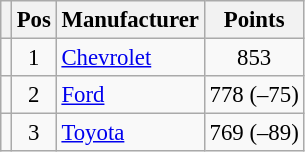<table class="wikitable" style="font-size: 95%;">
<tr>
<th></th>
<th>Pos</th>
<th>Manufacturer</th>
<th>Points</th>
</tr>
<tr>
<td align="left"></td>
<td style="text-align:center;">1</td>
<td><a href='#'>Chevrolet</a></td>
<td style="text-align:center;">853</td>
</tr>
<tr>
<td align="left"></td>
<td style="text-align:center;">2</td>
<td><a href='#'>Ford</a></td>
<td style="text-align:center;">778 (–75)</td>
</tr>
<tr>
<td align="left"></td>
<td style="text-align:center;">3</td>
<td><a href='#'>Toyota</a></td>
<td style="text-align:center;">769 (–89)</td>
</tr>
</table>
